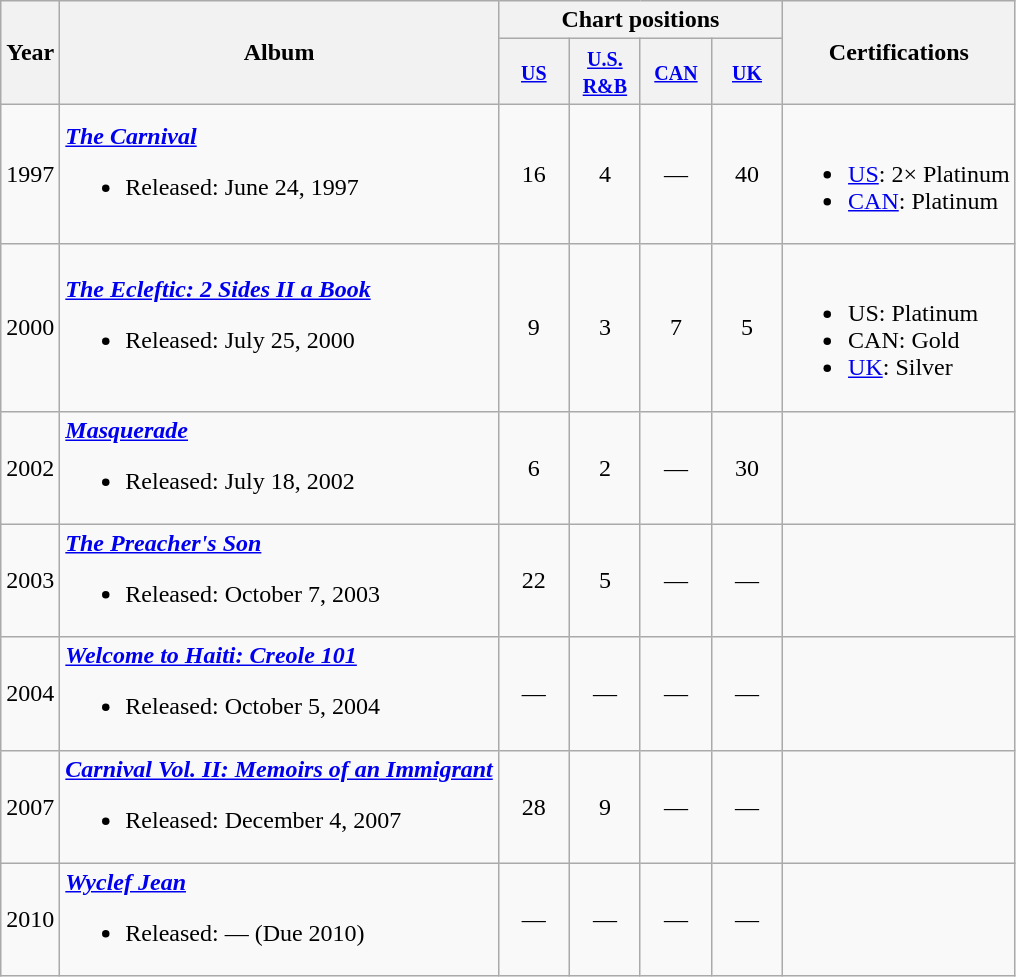<table class="wikitable">
<tr>
<th rowspan="2">Year</th>
<th rowspan="2">Album</th>
<th colspan="4">Chart positions</th>
<th rowspan="2">Certifications</th>
</tr>
<tr>
<th style="text-align:center; width:40px;"><small><a href='#'>US</a></small></th>
<th style="text-align:center; width:40px;"><small><a href='#'>U.S. R&B</a></small></th>
<th style="text-align:center; width:40px;"><small><a href='#'>CAN</a></small></th>
<th style="text-align:center; width:40px;"><small><a href='#'>UK</a></small></th>
</tr>
<tr>
<td>1997</td>
<td><strong><em><a href='#'>The Carnival</a></em></strong><br><ul><li>Released: June 24, 1997</li></ul></td>
<td style="text-align:center;">16</td>
<td style="text-align:center;">4</td>
<td style="text-align:center;">—</td>
<td style="text-align:center;">40</td>
<td><br><ul><li><a href='#'>US</a>: 2× Platinum</li><li><a href='#'>CAN</a>: Platinum</li></ul></td>
</tr>
<tr>
<td>2000</td>
<td><strong><em><a href='#'>The Ecleftic: 2 Sides II a Book</a></em></strong><br><ul><li>Released: July 25, 2000</li></ul></td>
<td style="text-align:center;">9</td>
<td style="text-align:center;">3</td>
<td style="text-align:center;">7</td>
<td style="text-align:center;">5</td>
<td><br><ul><li>US: Platinum</li><li>CAN: Gold</li><li><a href='#'>UK</a>: Silver</li></ul></td>
</tr>
<tr>
<td>2002</td>
<td><strong><em><a href='#'>Masquerade</a></em></strong><br><ul><li>Released: July 18, 2002</li></ul></td>
<td style="text-align:center;">6</td>
<td style="text-align:center;">2</td>
<td style="text-align:center;">—</td>
<td style="text-align:center;">30</td>
<td></td>
</tr>
<tr>
<td>2003</td>
<td><strong><em><a href='#'>The Preacher's Son</a></em></strong><br><ul><li>Released: October 7, 2003</li></ul></td>
<td style="text-align:center;">22</td>
<td style="text-align:center;">5</td>
<td style="text-align:center;">—</td>
<td style="text-align:center;">—</td>
<td></td>
</tr>
<tr>
<td>2004</td>
<td><strong><em><a href='#'>Welcome to Haiti: Creole 101</a></em></strong><br><ul><li>Released: October 5, 2004</li></ul></td>
<td style="text-align:center;">—</td>
<td style="text-align:center;">—</td>
<td style="text-align:center;">—</td>
<td style="text-align:center;">—</td>
<td></td>
</tr>
<tr>
<td>2007</td>
<td><strong><em><a href='#'>Carnival Vol. II: Memoirs of an Immigrant</a></em></strong><br><ul><li>Released: December 4, 2007</li></ul></td>
<td style="text-align:center;">28</td>
<td style="text-align:center;">9</td>
<td style="text-align:center;">—</td>
<td style="text-align:center;">—</td>
<td></td>
</tr>
<tr>
<td>2010</td>
<td><strong><em><a href='#'>Wyclef Jean</a></em></strong><br><ul><li>Released: — (Due 2010)</li></ul></td>
<td style="text-align:center;">—</td>
<td style="text-align:center;">—</td>
<td style="text-align:center;">—</td>
<td style="text-align:center;">—</td>
<td></td>
</tr>
</table>
